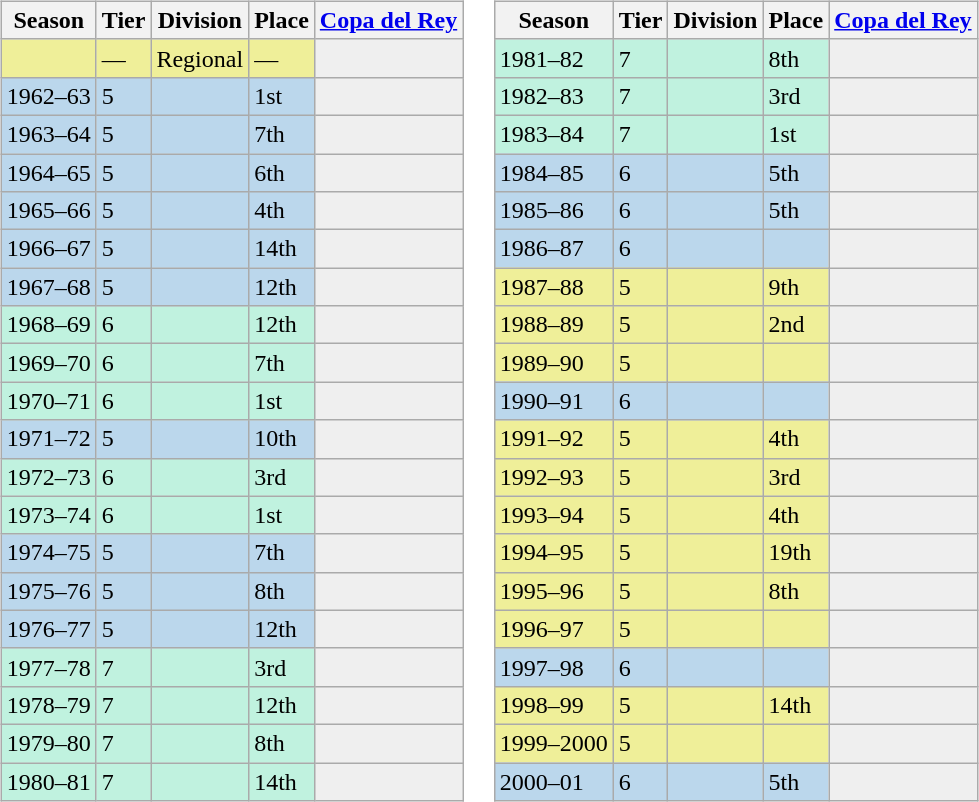<table>
<tr>
<td valign="top" width=0%><br><table class="wikitable">
<tr style="background:#f0f6fa;">
<th>Season</th>
<th>Tier</th>
<th>Division</th>
<th>Place</th>
<th><a href='#'>Copa del Rey</a></th>
</tr>
<tr>
<td style="background:#EFEF99;"></td>
<td style="background:#EFEF99;">—</td>
<td style="background:#EFEF99;">Regional</td>
<td style="background:#EFEF99;">—</td>
<th style="background:#efefef;"></th>
</tr>
<tr>
<td style="background:#BBD7EC;">1962–63</td>
<td style="background:#BBD7EC;">5</td>
<td style="background:#BBD7EC;"></td>
<td style="background:#BBD7EC;">1st</td>
<th style="background:#efefef;"></th>
</tr>
<tr>
<td style="background:#BBD7EC;">1963–64</td>
<td style="background:#BBD7EC;">5</td>
<td style="background:#BBD7EC;"></td>
<td style="background:#BBD7EC;">7th</td>
<th style="background:#efefef;"></th>
</tr>
<tr>
<td style="background:#BBD7EC;">1964–65</td>
<td style="background:#BBD7EC;">5</td>
<td style="background:#BBD7EC;"></td>
<td style="background:#BBD7EC;">6th</td>
<th style="background:#efefef;"></th>
</tr>
<tr>
<td style="background:#BBD7EC;">1965–66</td>
<td style="background:#BBD7EC;">5</td>
<td style="background:#BBD7EC;"></td>
<td style="background:#BBD7EC;">4th</td>
<th style="background:#efefef;"></th>
</tr>
<tr>
<td style="background:#BBD7EC;">1966–67</td>
<td style="background:#BBD7EC;">5</td>
<td style="background:#BBD7EC;"></td>
<td style="background:#BBD7EC;">14th</td>
<th style="background:#efefef;"></th>
</tr>
<tr>
<td style="background:#BBD7EC;">1967–68</td>
<td style="background:#BBD7EC;">5</td>
<td style="background:#BBD7EC;"></td>
<td style="background:#BBD7EC;">12th</td>
<th style="background:#efefef;"></th>
</tr>
<tr>
<td style="background:#C0F2DF;">1968–69</td>
<td style="background:#C0F2DF;">6</td>
<td style="background:#C0F2DF;"></td>
<td style="background:#C0F2DF;">12th</td>
<th style="background:#efefef;"></th>
</tr>
<tr>
<td style="background:#C0F2DF;">1969–70</td>
<td style="background:#C0F2DF;">6</td>
<td style="background:#C0F2DF;"></td>
<td style="background:#C0F2DF;">7th</td>
<th style="background:#efefef;"></th>
</tr>
<tr>
<td style="background:#C0F2DF;">1970–71</td>
<td style="background:#C0F2DF;">6</td>
<td style="background:#C0F2DF;"></td>
<td style="background:#C0F2DF;">1st</td>
<th style="background:#efefef;"></th>
</tr>
<tr>
<td style="background:#BBD7EC;">1971–72</td>
<td style="background:#BBD7EC;">5</td>
<td style="background:#BBD7EC;"></td>
<td style="background:#BBD7EC;">10th</td>
<th style="background:#efefef;"></th>
</tr>
<tr>
<td style="background:#C0F2DF;">1972–73</td>
<td style="background:#C0F2DF;">6</td>
<td style="background:#C0F2DF;"></td>
<td style="background:#C0F2DF;">3rd</td>
<th style="background:#efefef;"></th>
</tr>
<tr>
<td style="background:#C0F2DF;">1973–74</td>
<td style="background:#C0F2DF;">6</td>
<td style="background:#C0F2DF;"></td>
<td style="background:#C0F2DF;">1st</td>
<th style="background:#efefef;"></th>
</tr>
<tr>
<td style="background:#BBD7EC;">1974–75</td>
<td style="background:#BBD7EC;">5</td>
<td style="background:#BBD7EC;"></td>
<td style="background:#BBD7EC;">7th</td>
<th style="background:#efefef;"></th>
</tr>
<tr>
<td style="background:#BBD7EC;">1975–76</td>
<td style="background:#BBD7EC;">5</td>
<td style="background:#BBD7EC;"></td>
<td style="background:#BBD7EC;">8th</td>
<th style="background:#efefef;"></th>
</tr>
<tr>
<td style="background:#BBD7EC;">1976–77</td>
<td style="background:#BBD7EC;">5</td>
<td style="background:#BBD7EC;"></td>
<td style="background:#BBD7EC;">12th</td>
<th style="background:#efefef;"></th>
</tr>
<tr>
<td style="background:#C0F2DF;">1977–78</td>
<td style="background:#C0F2DF;">7</td>
<td style="background:#C0F2DF;"></td>
<td style="background:#C0F2DF;">3rd</td>
<th style="background:#efefef;"></th>
</tr>
<tr>
<td style="background:#C0F2DF;">1978–79</td>
<td style="background:#C0F2DF;">7</td>
<td style="background:#C0F2DF;"></td>
<td style="background:#C0F2DF;">12th</td>
<th style="background:#efefef;"></th>
</tr>
<tr>
<td style="background:#C0F2DF;">1979–80</td>
<td style="background:#C0F2DF;">7</td>
<td style="background:#C0F2DF;"></td>
<td style="background:#C0F2DF;">8th</td>
<th style="background:#efefef;"></th>
</tr>
<tr>
<td style="background:#C0F2DF;">1980–81</td>
<td style="background:#C0F2DF;">7</td>
<td style="background:#C0F2DF;"></td>
<td style="background:#C0F2DF;">14th</td>
<th style="background:#efefef;"></th>
</tr>
</table>
</td>
<td valign="top" width=0%><br><table class="wikitable">
<tr style="background:#f0f6fa;">
<th>Season</th>
<th>Tier</th>
<th>Division</th>
<th>Place</th>
<th><a href='#'>Copa del Rey</a></th>
</tr>
<tr>
<td style="background:#C0F2DF;">1981–82</td>
<td style="background:#C0F2DF;">7</td>
<td style="background:#C0F2DF;"></td>
<td style="background:#C0F2DF;">8th</td>
<th style="background:#efefef;"></th>
</tr>
<tr>
<td style="background:#C0F2DF;">1982–83</td>
<td style="background:#C0F2DF;">7</td>
<td style="background:#C0F2DF;"></td>
<td style="background:#C0F2DF;">3rd</td>
<th style="background:#efefef;"></th>
</tr>
<tr>
<td style="background:#C0F2DF;">1983–84</td>
<td style="background:#C0F2DF;">7</td>
<td style="background:#C0F2DF;"></td>
<td style="background:#C0F2DF;">1st</td>
<th style="background:#efefef;"></th>
</tr>
<tr>
<td style="background:#BBD7EC;">1984–85</td>
<td style="background:#BBD7EC;">6</td>
<td style="background:#BBD7EC;"></td>
<td style="background:#BBD7EC;">5th</td>
<th style="background:#efefef;"></th>
</tr>
<tr>
<td style="background:#BBD7EC;">1985–86</td>
<td style="background:#BBD7EC;">6</td>
<td style="background:#BBD7EC;"></td>
<td style="background:#BBD7EC;">5th</td>
<th style="background:#efefef;"></th>
</tr>
<tr>
<td style="background:#BBD7EC;">1986–87</td>
<td style="background:#BBD7EC;">6</td>
<td style="background:#BBD7EC;"></td>
<td style="background:#BBD7EC;"></td>
<th style="background:#efefef;"></th>
</tr>
<tr>
<td style="background:#EFEF99;">1987–88</td>
<td style="background:#EFEF99;">5</td>
<td style="background:#EFEF99;"></td>
<td style="background:#EFEF99;">9th</td>
<th style="background:#efefef;"></th>
</tr>
<tr>
<td style="background:#EFEF99;">1988–89</td>
<td style="background:#EFEF99;">5</td>
<td style="background:#EFEF99;"></td>
<td style="background:#EFEF99;">2nd</td>
<th style="background:#efefef;"></th>
</tr>
<tr>
<td style="background:#EFEF99;">1989–90</td>
<td style="background:#EFEF99;">5</td>
<td style="background:#EFEF99;"></td>
<td style="background:#EFEF99;"></td>
<th style="background:#efefef;"></th>
</tr>
<tr>
<td style="background:#BBD7EC;">1990–91</td>
<td style="background:#BBD7EC;">6</td>
<td style="background:#BBD7EC;"></td>
<td style="background:#BBD7EC;"></td>
<th style="background:#efefef;"></th>
</tr>
<tr>
<td style="background:#EFEF99;">1991–92</td>
<td style="background:#EFEF99;">5</td>
<td style="background:#EFEF99;"></td>
<td style="background:#EFEF99;">4th</td>
<th style="background:#efefef;"></th>
</tr>
<tr>
<td style="background:#EFEF99;">1992–93</td>
<td style="background:#EFEF99;">5</td>
<td style="background:#EFEF99;"></td>
<td style="background:#EFEF99;">3rd</td>
<th style="background:#efefef;"></th>
</tr>
<tr>
<td style="background:#EFEF99;">1993–94</td>
<td style="background:#EFEF99;">5</td>
<td style="background:#EFEF99;"></td>
<td style="background:#EFEF99;">4th</td>
<th style="background:#efefef;"></th>
</tr>
<tr>
<td style="background:#EFEF99;">1994–95</td>
<td style="background:#EFEF99;">5</td>
<td style="background:#EFEF99;"></td>
<td style="background:#EFEF99;">19th</td>
<th style="background:#efefef;"></th>
</tr>
<tr>
<td style="background:#EFEF99;">1995–96</td>
<td style="background:#EFEF99;">5</td>
<td style="background:#EFEF99;"></td>
<td style="background:#EFEF99;">8th</td>
<th style="background:#efefef;"></th>
</tr>
<tr>
<td style="background:#EFEF99;">1996–97</td>
<td style="background:#EFEF99;">5</td>
<td style="background:#EFEF99;"></td>
<td style="background:#EFEF99;"></td>
<th style="background:#efefef;"></th>
</tr>
<tr>
<td style="background:#BBD7EC;">1997–98</td>
<td style="background:#BBD7EC;">6</td>
<td style="background:#BBD7EC;"></td>
<td style="background:#BBD7EC;"></td>
<th style="background:#efefef;"></th>
</tr>
<tr>
<td style="background:#EFEF99;">1998–99</td>
<td style="background:#EFEF99;">5</td>
<td style="background:#EFEF99;"></td>
<td style="background:#EFEF99;">14th</td>
<th style="background:#efefef;"></th>
</tr>
<tr>
<td style="background:#EFEF99;">1999–2000</td>
<td style="background:#EFEF99;">5</td>
<td style="background:#EFEF99;"></td>
<td style="background:#EFEF99;"></td>
<th style="background:#efefef;"></th>
</tr>
<tr>
<td style="background:#BBD7EC;">2000–01</td>
<td style="background:#BBD7EC;">6</td>
<td style="background:#BBD7EC;"></td>
<td style="background:#BBD7EC;">5th</td>
<th style="background:#efefef;"></th>
</tr>
</table>
</td>
</tr>
</table>
